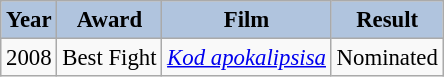<table class="wikitable" style="font-size:95%;">
<tr>
<th style="background:#B0C4DE;">Year</th>
<th style="background:#B0C4DE;">Award</th>
<th style="background:#B0C4DE;">Film</th>
<th style="background:#B0C4DE;">Result</th>
</tr>
<tr>
<td>2008</td>
<td>Best Fight</td>
<td><em><a href='#'>Kod apokalipsisa</a></em></td>
<td>Nominated</td>
</tr>
</table>
